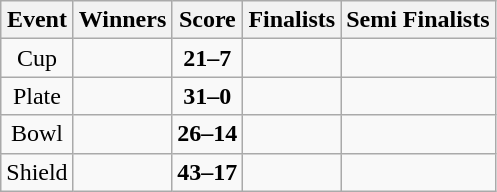<table class="wikitable" style="text-align: center">
<tr>
<th>Event</th>
<th>Winners</th>
<th>Score</th>
<th>Finalists</th>
<th>Semi Finalists</th>
</tr>
<tr>
<td>Cup</td>
<td align=left><strong></strong></td>
<td><strong>21–7</strong></td>
<td align=left></td>
<td align=left><br></td>
</tr>
<tr>
<td>Plate</td>
<td align=left><strong></strong></td>
<td><strong>31–0</strong></td>
<td align=left></td>
<td align=left><br></td>
</tr>
<tr>
<td>Bowl</td>
<td align=left><strong></strong></td>
<td><strong>26–14</strong></td>
<td align=left></td>
<td align=left><br></td>
</tr>
<tr>
<td>Shield</td>
<td align=left><strong></strong></td>
<td><strong>43–17</strong></td>
<td align=left></td>
<td align=left><br></td>
</tr>
</table>
